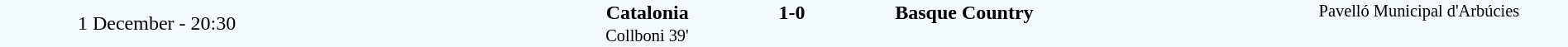<table style="width: 100%; background:#F5FAFF;" cellspacing="0">
<tr>
<td align=center rowspan=3 width=20%>1 December - 20:30</td>
</tr>
<tr>
<td width=24% align=right><strong>Catalonia</strong> </td>
<td align=center width=13%><strong>1-0</strong></td>
<td width=24%> <strong>Basque Country</strong></td>
<td style=font-size:85% rowspan=3 valign=top align=center>Pavelló Municipal d'Arbúcies</td>
</tr>
<tr style=font-size:85%>
<td align=right valign=top>Collboni 39'</td>
<td></td>
<td></td>
</tr>
</table>
